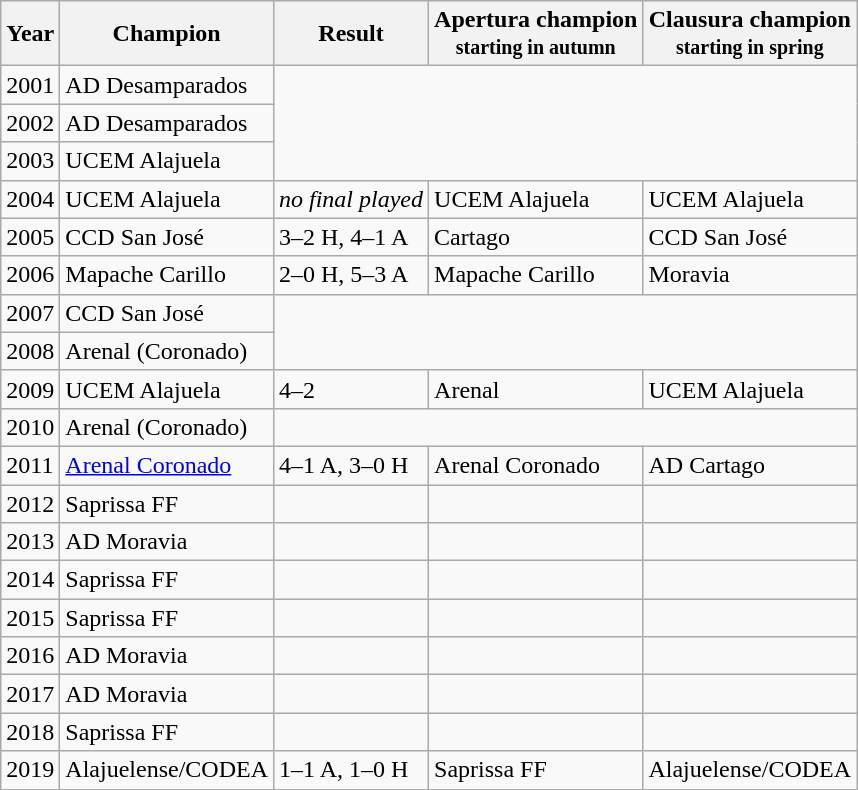<table class="wikitable">
<tr>
<th>Year</th>
<th>Champion</th>
<th>Result</th>
<th>Apertura champion<br><small>starting in autumn</small></th>
<th>Clausura champion<br><small>starting in spring</small></th>
</tr>
<tr>
<td>2001</td>
<td>AD Desamparados</td>
</tr>
<tr>
<td>2002</td>
<td>AD Desamparados</td>
</tr>
<tr>
<td>2003</td>
<td>UCEM Alajuela</td>
</tr>
<tr>
<td>2004</td>
<td>UCEM Alajuela</td>
<td><em>no final played</em></td>
<td>UCEM Alajuela</td>
<td>UCEM Alajuela</td>
</tr>
<tr>
<td>2005</td>
<td>CCD San José</td>
<td>3–2 H, 4–1 A</td>
<td>Cartago</td>
<td>CCD San José</td>
</tr>
<tr>
<td>2006</td>
<td>Mapache Carillo</td>
<td>2–0 H, 5–3 A</td>
<td>Mapache Carillo</td>
<td>Moravia</td>
</tr>
<tr>
<td>2007</td>
<td>CCD San José</td>
</tr>
<tr>
<td>2008</td>
<td>Arenal (Coronado)</td>
</tr>
<tr>
<td>2009</td>
<td>UCEM Alajuela</td>
<td>4–2</td>
<td>Arenal</td>
<td>UCEM Alajuela</td>
</tr>
<tr>
<td>2010</td>
<td>Arenal (Coronado)</td>
</tr>
<tr>
<td>2011</td>
<td><a href='#'>Arenal Coronado</a></td>
<td>4–1 A, 3–0 H</td>
<td>Arenal Coronado</td>
<td>AD Cartago</td>
</tr>
<tr>
<td>2012</td>
<td>Saprissa FF</td>
<td></td>
<td></td>
<td></td>
</tr>
<tr>
<td>2013</td>
<td>AD Moravia</td>
<td></td>
<td></td>
<td></td>
</tr>
<tr>
<td>2014</td>
<td>Saprissa FF</td>
<td></td>
<td></td>
<td></td>
</tr>
<tr>
<td>2015</td>
<td>Saprissa FF</td>
<td></td>
<td></td>
<td></td>
</tr>
<tr>
<td>2016</td>
<td>AD Moravia</td>
<td></td>
<td></td>
<td></td>
</tr>
<tr>
<td>2017</td>
<td>AD Moravia</td>
<td></td>
<td></td>
<td></td>
</tr>
<tr>
<td>2018</td>
<td>Saprissa FF</td>
<td></td>
<td></td>
<td></td>
</tr>
<tr>
<td>2019</td>
<td>Alajuelense/CODEA</td>
<td>1–1 A, 1–0 H</td>
<td>Saprissa FF</td>
<td>Alajuelense/CODEA</td>
</tr>
<tr>
</tr>
</table>
